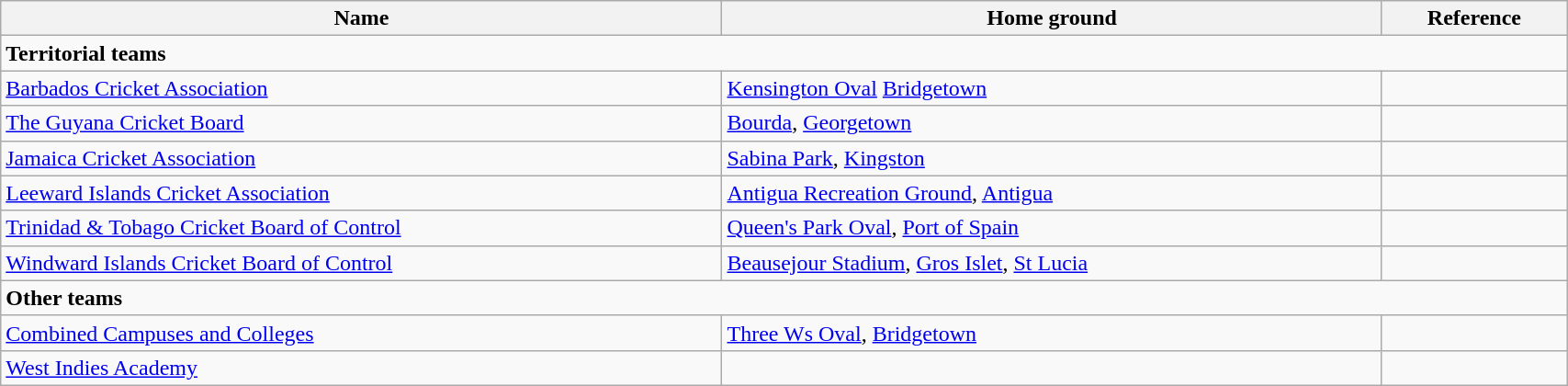<table class="wikitable" style="width:90%;">
<tr>
<th>Name</th>
<th>Home ground</th>
<th>Reference</th>
</tr>
<tr>
<td colspan=3><strong>Territorial teams</strong></td>
</tr>
<tr>
<td><a href='#'>Barbados Cricket Association</a></td>
<td><a href='#'>Kensington Oval</a> <a href='#'>Bridgetown</a></td>
<td></td>
</tr>
<tr>
<td><a href='#'>The Guyana Cricket Board</a></td>
<td><a href='#'>Bourda</a>, <a href='#'>Georgetown</a></td>
<td></td>
</tr>
<tr>
<td><a href='#'>Jamaica Cricket Association</a></td>
<td><a href='#'>Sabina Park</a>, <a href='#'>Kingston</a></td>
<td></td>
</tr>
<tr>
<td><a href='#'>Leeward Islands Cricket Association</a></td>
<td><a href='#'>Antigua Recreation Ground</a>, <a href='#'>Antigua</a></td>
<td></td>
</tr>
<tr>
<td><a href='#'>Trinidad & Tobago Cricket Board of Control</a></td>
<td><a href='#'>Queen's Park Oval</a>, <a href='#'>Port of Spain</a></td>
<td></td>
</tr>
<tr>
<td><a href='#'>Windward Islands Cricket Board of Control</a></td>
<td><a href='#'>Beausejour Stadium</a>, <a href='#'>Gros Islet</a>, <a href='#'>St Lucia</a></td>
<td></td>
</tr>
<tr>
<td colspan=3><strong>Other teams</strong></td>
</tr>
<tr>
<td><a href='#'>Combined Campuses and Colleges</a></td>
<td><a href='#'>Three Ws Oval</a>, <a href='#'>Bridgetown</a></td>
<td></td>
</tr>
<tr>
<td><a href='#'>West Indies Academy</a></td>
<td></td>
<td></td>
</tr>
</table>
